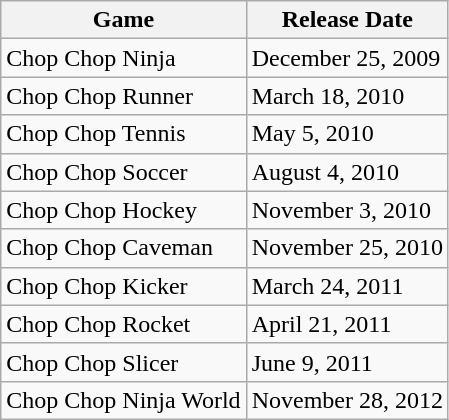<table class="wikitable">
<tr>
<th>Game</th>
<th>Release Date</th>
</tr>
<tr>
<td>Chop Chop Ninja</td>
<td>December 25, 2009</td>
</tr>
<tr>
<td>Chop Chop Runner</td>
<td>March 18, 2010</td>
</tr>
<tr>
<td>Chop Chop Tennis</td>
<td>May 5, 2010</td>
</tr>
<tr>
<td>Chop Chop Soccer</td>
<td>August 4, 2010</td>
</tr>
<tr>
<td>Chop Chop Hockey</td>
<td>November 3, 2010</td>
</tr>
<tr>
<td>Chop Chop Caveman</td>
<td>November 25, 2010</td>
</tr>
<tr>
<td>Chop Chop Kicker</td>
<td>March 24, 2011</td>
</tr>
<tr>
<td>Chop Chop Rocket</td>
<td>April 21, 2011</td>
</tr>
<tr>
<td>Chop Chop Slicer</td>
<td>June 9, 2011</td>
</tr>
<tr>
<td>Chop Chop Ninja World</td>
<td>November 28, 2012</td>
</tr>
</table>
